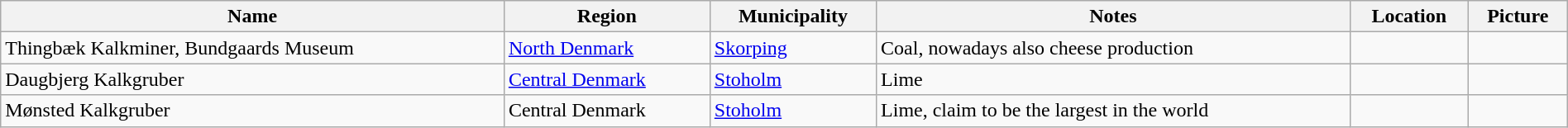<table class="wikitable sortable" style="width:100%">
<tr>
<th>Name</th>
<th>Region</th>
<th>Municipality</th>
<th class="unsortable">Notes</th>
<th class="unsortable">Location</th>
<th class="unsortable">Picture</th>
</tr>
<tr>
<td>Thingbæk Kalkminer, Bundgaards Museum</td>
<td><a href='#'>North Denmark</a></td>
<td><a href='#'>Skorping</a></td>
<td>Coal, nowadays also cheese production</td>
<td></td>
<td></td>
</tr>
<tr>
<td>Daugbjerg Kalkgruber</td>
<td><a href='#'>Central Denmark</a></td>
<td><a href='#'>Stoholm</a></td>
<td>Lime</td>
<td></td>
<td></td>
</tr>
<tr>
<td Moensted mine>Mønsted Kalkgruber</td>
<td>Central Denmark</td>
<td><a href='#'>Stoholm</a></td>
<td>Lime, claim to be the largest in the world</td>
<td></td>
<td></td>
</tr>
</table>
